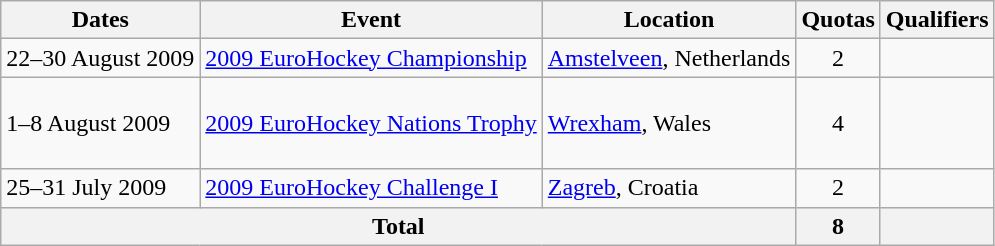<table class=wikitable>
<tr>
<th>Dates</th>
<th>Event</th>
<th>Location</th>
<th>Quotas</th>
<th>Qualifiers</th>
</tr>
<tr>
<td>22–30 August 2009</td>
<td><a href='#'>2009 EuroHockey Championship</a></td>
<td><a href='#'>Amstelveen</a>, Netherlands</td>
<td align=center>2</td>
<td> <br> </td>
</tr>
<tr>
<td>1–8 August 2009</td>
<td><a href='#'>2009 EuroHockey Nations Trophy</a></td>
<td><a href='#'>Wrexham</a>, Wales</td>
<td align=center>4</td>
<td> <br>  <br>  <br> </td>
</tr>
<tr>
<td>25–31 July 2009</td>
<td><a href='#'>2009 EuroHockey Challenge I</a></td>
<td><a href='#'>Zagreb</a>, Croatia</td>
<td align=center>2</td>
<td> <br> </td>
</tr>
<tr>
<th colspan="3">Total</th>
<th>8</th>
<th></th>
</tr>
</table>
